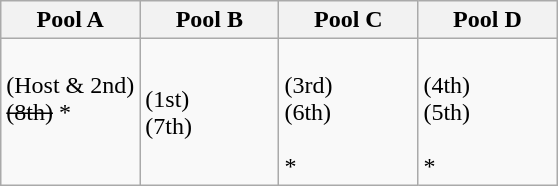<table class="wikitable">
<tr>
<th width=25%>Pool A</th>
<th width=25%>Pool B</th>
<th width=25%>Pool C</th>
<th width=25%>Pool D</th>
</tr>
<tr>
<td><br> (Host & 2nd)<br>
<s> (8th)</s> *<br>
<br>
<br></td>
<td><br> (1st)<br>
 (7th)<br>
<br>
</td>
<td><br> (3rd)<br>
 (6th)<br>
<br>
<s></s> *</td>
<td><br> (4th)<br>
 (5th)<br>
<br>
<s></s> *</td>
</tr>
</table>
